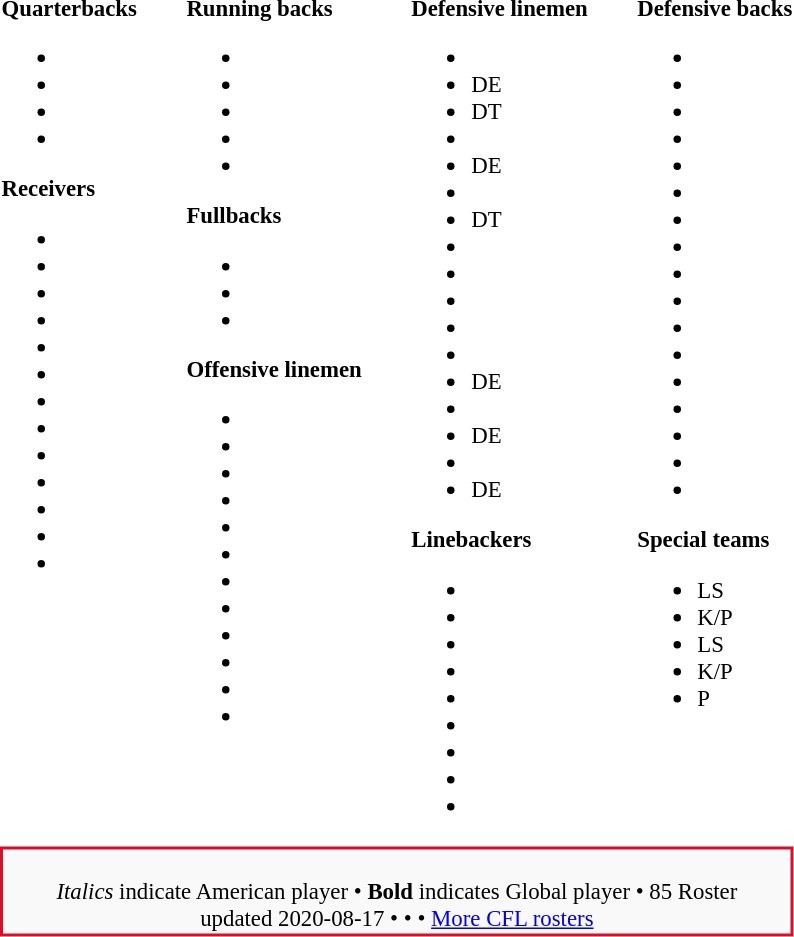<table class="toccolours" style="text-align: left;">
<tr>
<td style="font-size: 95%;vertical-align:top;"><strong>Quarterbacks</strong><br><ul><li></li><li></li><li></li><li></li></ul><strong>Receivers</strong><ul><li></li><li></li><li></li><li></li><li></li><li></li><li></li><li></li><li></li><li></li><li></li><li></li><li></li></ul></td>
<td style="width: 25px;"></td>
<td style="font-size: 95%;vertical-align:top;"><strong>Running backs</strong><br><ul><li></li><li></li><li></li><li></li><li></li></ul><strong>Fullbacks</strong><ul><li></li><li></li><li></li></ul><strong>Offensive linemen</strong><ul><li></li><li></li><li></li><li></li><li></li><li></li><li></li><li></li><li></li><li></li><li></li><li></li></ul></td>
<td style="width: 25px;"></td>
<td style="font-size: 95%;vertical-align:top;"><strong>Defensive linemen</strong><br><ul><li></li><li> DE</li><li> DT</li><li></li><li> DE</li><li></li><li> DT</li><li></li><li></li><li></li><li></li><li></li><li> DE</li><li></li><li> DE</li><li></li><li> DE</li></ul><strong>Linebackers</strong><ul><li></li><li></li><li></li><li></li><li></li><li></li><li></li><li></li><li></li></ul></td>
<td style="width: 25px;"></td>
<td style="font-size: 95%;vertical-align:top;"><strong>Defensive backs</strong><br><ul><li></li><li></li><li></li><li></li><li></li><li></li><li></li><li></li><li></li><li></li><li></li><li></li><li></li><li></li><li></li><li></li><li></li></ul><strong>Special teams</strong><ul><li> LS</li><li> K/P</li><li> LS</li><li> K/P</li><li> P</li></ul></td>
</tr>
<tr>
<td style="text-align:center;font-size: 95%;background:#F9F9F9;border:2px solid #D70F27" colspan="10"><br><em>Italics</em> indicate American player • <strong>Bold</strong> indicates Global player • 85 Roster<br><span></span> updated 2020-08-17 • <span></span> • <span> </span> • <a href='#'>More CFL rosters</a></td>
</tr>
<tr>
</tr>
</table>
